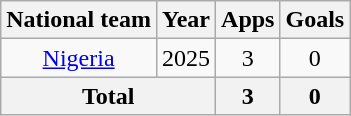<table class=wikitable style=text-align:center>
<tr>
<th>National team</th>
<th>Year</th>
<th>Apps</th>
<th>Goals</th>
</tr>
<tr>
<td rowspan="1"><a href='#'>Nigeria</a></td>
<td>2025</td>
<td>3</td>
<td>0</td>
</tr>
<tr>
<th colspan="2">Total</th>
<th>3</th>
<th>0</th>
</tr>
</table>
